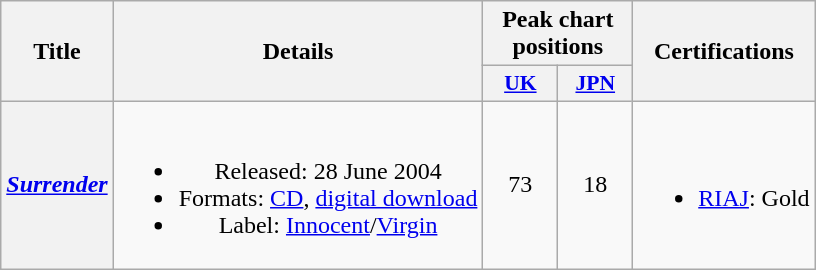<table class="wikitable plainrowheaders" style="text-align:center;">
<tr>
<th scope="col" rowspan="2">Title</th>
<th scope="col" rowspan="2">Details</th>
<th scope="col" colspan="2">Peak chart positions</th>
<th scope="col" rowspan="2">Certifications</th>
</tr>
<tr>
<th scope="col" style="width:3em;font-size:90%;"><a href='#'>UK</a><br></th>
<th scope="col" style="width:3em;font-size:90%;"><a href='#'>JPN</a><br></th>
</tr>
<tr>
<th scope="row"><em><a href='#'>Surrender</a></em></th>
<td><br><ul><li>Released: 28 June 2004</li><li>Formats: <a href='#'>CD</a>, <a href='#'>digital download</a></li><li>Label: <a href='#'>Innocent</a>/<a href='#'>Virgin</a></li></ul></td>
<td>73</td>
<td>18</td>
<td><br><ul><li><a href='#'>RIAJ</a>: Gold</li></ul></td>
</tr>
</table>
